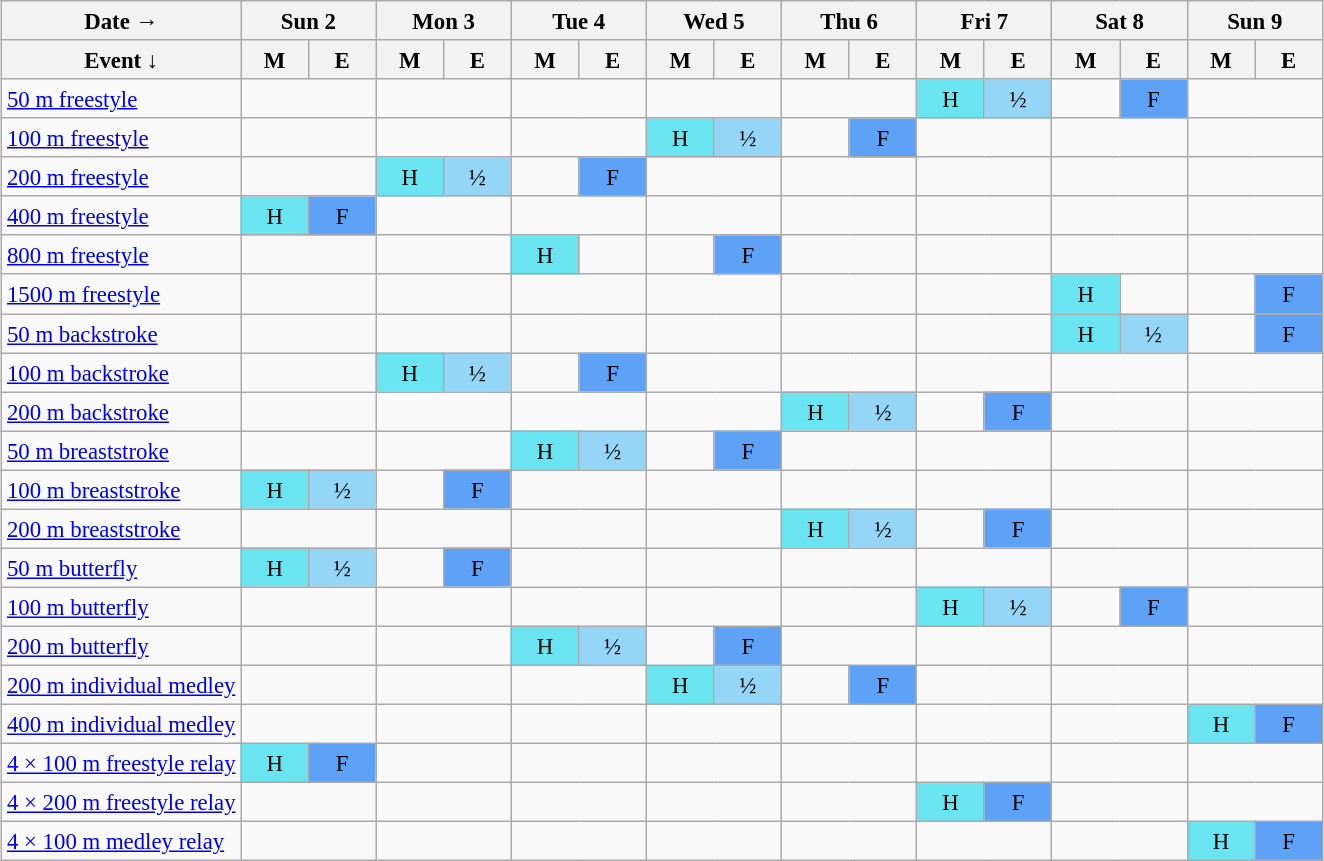<table class="wikitable" style="margin:0.5em auto; font-size:95%; line-height:1.25em;">
<tr style="text-align:center;">
<th>Date →</th>
<th colspan="2">Sun 2</th>
<th colspan="2">Mon 3</th>
<th colspan="2">Tue 4</th>
<th colspan="2">Wed 5</th>
<th colspan="2">Thu 6</th>
<th colspan="2">Fri 7</th>
<th colspan="2">Sat 8</th>
<th colspan="2">Sun 9</th>
</tr>
<tr>
<th>Event   ↓</th>
<th style="width:2.5em;">M</th>
<th style="width:2.5em;">E</th>
<th style="width:2.5em;">M</th>
<th style="width:2.5em;">E</th>
<th style="width:2.5em;">M</th>
<th style="width:2.5em;">E</th>
<th style="width:2.5em;">M</th>
<th style="width:2.5em;">E</th>
<th style="width:2.5em;">M</th>
<th style="width:2.5em;">E</th>
<th style="width:2.5em;">M</th>
<th style="width:2.5em;">E</th>
<th style="width:2.5em;">M</th>
<th style="width:2.5em;">E</th>
<th style="width:2.5em;">M</th>
<th style="width:2.5em;">E</th>
</tr>
<tr style="text-align:center;">
<td style="text-align:left;"><a href='#'>50 m freestyle</a></td>
<td colspan="2"></td>
<td colspan="2"></td>
<td colspan="2"></td>
<td colspan="2"></td>
<td colspan="2"></td>
<td style="background-color:#6be4f2;">H</td>
<td style="background-color:#95d6f7;">½</td>
<td></td>
<td style="background-color:#5ea2f7;">F</td>
<td colspan="2"></td>
</tr>
<tr style="text-align:center;">
<td style="text-align:left;"><a href='#'>100 m freestyle</a></td>
<td colspan="2"></td>
<td colspan="2"></td>
<td colspan="2"></td>
<td style="background-color:#6be4f2;">H</td>
<td style="background-color:#95d6f7;">½</td>
<td></td>
<td style="background-color:#5ea2f7;">F</td>
<td colspan="2"></td>
<td colspan="2"></td>
<td colspan="2"></td>
</tr>
<tr style="text-align:center;">
<td style="text-align:left;"><a href='#'>200 m freestyle</a></td>
<td colspan="2"></td>
<td style="background-color:#6be4f2;">H</td>
<td style="background-color:#95d6f7;">½</td>
<td></td>
<td style="background-color:#5ea2f7;">F</td>
<td colspan="2"></td>
<td colspan="2"></td>
<td colspan="2"></td>
<td colspan="2"></td>
<td colspan="2"></td>
</tr>
<tr style="text-align:center;">
<td style="text-align:left;"><a href='#'>400 m freestyle</a></td>
<td style="background-color:#6be4f2;">H</td>
<td style="background-color:#5ea2f7;">F</td>
<td colspan="2"></td>
<td colspan="2"></td>
<td colspan="2"></td>
<td colspan="2"></td>
<td colspan="2"></td>
<td colspan="2"></td>
<td colspan="2"></td>
</tr>
<tr style="text-align:center;">
<td style="text-align:left;"><a href='#'>800 m freestyle</a></td>
<td colspan="2"></td>
<td colspan="2"></td>
<td style="background-color:#6be4f2;">H</td>
<td></td>
<td></td>
<td style="background-color:#5ea2f7;">F</td>
<td colspan="2"></td>
<td colspan="2"></td>
<td colspan="2"></td>
<td colspan="2"></td>
</tr>
<tr style="text-align:center;">
<td style="text-align:left;"><a href='#'>1500 m freestyle</a></td>
<td colspan="2"></td>
<td colspan="2"></td>
<td colspan="2"></td>
<td colspan="2"></td>
<td colspan="2"></td>
<td colspan="2"></td>
<td style="background-color:#6be4f2;">H</td>
<td></td>
<td></td>
<td style="background-color:#5ea2f7;">F</td>
</tr>
<tr style="text-align:center;">
<td style="text-align:left;"><a href='#'>50 m backstroke</a></td>
<td colspan="2"></td>
<td colspan="2"></td>
<td colspan="2"></td>
<td colspan="2"></td>
<td colspan="2"></td>
<td colspan="2"></td>
<td style="background-color:#6be4f2;">H</td>
<td style="background-color:#95d6f7;">½</td>
<td></td>
<td style="background-color:#5ea2f7;">F</td>
</tr>
<tr style="text-align:center;">
<td style="text-align:left;"><a href='#'>100 m backstroke</a></td>
<td colspan="2"></td>
<td style="background-color:#6be4f2;">H</td>
<td style="background-color:#95d6f7;">½</td>
<td></td>
<td style="background-color:#5ea2f7;">F</td>
<td colspan="2"></td>
<td colspan="2"></td>
<td colspan="2"></td>
<td colspan="2"></td>
<td colspan="2"></td>
</tr>
<tr style="text-align:center;">
<td style="text-align:left;"><a href='#'>200 m backstroke</a></td>
<td colspan="2"></td>
<td colspan="2"></td>
<td colspan="2"></td>
<td colspan="2"></td>
<td style="background-color:#6be4f2;">H</td>
<td style="background-color:#95d6f7;">½</td>
<td></td>
<td style="background-color:#5ea2f7;">F</td>
<td colspan="2"></td>
<td colspan="2"></td>
</tr>
<tr style="text-align:center;">
<td style="text-align:left;"><a href='#'>50 m breaststroke</a></td>
<td colspan="2"></td>
<td colspan="2"></td>
<td style="background-color:#6be4f2;">H</td>
<td style="background-color:#95d6f7;">½</td>
<td></td>
<td style="background-color:#5ea2f7;">F</td>
<td colspan="2"></td>
<td colspan="2"></td>
<td colspan="2"></td>
<td colspan="2"></td>
</tr>
<tr style="text-align:center;">
<td style="text-align:left;"><a href='#'>100 m breaststroke</a></td>
<td style="background-color:#6be4f2;">H</td>
<td style="background-color:#95d6f7;">½</td>
<td></td>
<td style="background-color:#5ea2f7;">F</td>
<td colspan="2"></td>
<td colspan="2"></td>
<td colspan="2"></td>
<td colspan="2"></td>
<td colspan="2"></td>
<td colspan="2"></td>
</tr>
<tr style="text-align:center;">
<td style="text-align:left;"><a href='#'>200 m breaststroke</a></td>
<td colspan="2"></td>
<td colspan="2"></td>
<td colspan="2"></td>
<td colspan="2"></td>
<td style="background-color:#6be4f2;">H</td>
<td style="background-color:#95d6f7;">½</td>
<td></td>
<td style="background-color:#5ea2f7;">F</td>
<td colspan="2"></td>
<td colspan="2"></td>
</tr>
<tr style="text-align:center;">
<td style="text-align:left;"><a href='#'>50 m butterfly</a></td>
<td style="background-color:#6be4f2;">H</td>
<td style="background-color:#95d6f7;">½</td>
<td></td>
<td style="background-color:#5ea2f7;">F</td>
<td colspan="2"></td>
<td colspan="2"></td>
<td colspan="2"></td>
<td colspan="2"></td>
<td colspan="2"></td>
<td colspan="2"></td>
</tr>
<tr style="text-align:center;">
<td style="text-align:left;"><a href='#'>100 m butterfly</a></td>
<td colspan="2"></td>
<td colspan="2"></td>
<td colspan="2"></td>
<td colspan="2"></td>
<td colspan="2"></td>
<td style="background-color:#6be4f2;">H</td>
<td style="background-color:#95d6f7;">½</td>
<td></td>
<td style="background-color:#5ea2f7;">F</td>
<td colspan="2"></td>
</tr>
<tr style="text-align:center;">
<td style="text-align:left;"><a href='#'>200 m butterfly</a></td>
<td colspan="2"></td>
<td colspan="2"></td>
<td style="background-color:#6be4f2;">H</td>
<td style="background-color:#95d6f7;">½</td>
<td></td>
<td style="background-color:#5ea2f7;">F</td>
<td colspan="2"></td>
<td colspan="2"></td>
<td colspan="2"></td>
<td colspan="2"></td>
</tr>
<tr style="text-align:center;">
<td style="text-align:left;"><a href='#'>200 m individual medley</a></td>
<td colspan="2"></td>
<td colspan="2"></td>
<td colspan="2"></td>
<td style="background-color:#6be4f2;">H</td>
<td style="background-color:#95d6f7;">½</td>
<td></td>
<td style="background-color:#5ea2f7;">F</td>
<td colspan="2"></td>
<td colspan="2"></td>
<td colspan="2"></td>
</tr>
<tr style="text-align:center;">
<td style="text-align:left;"><a href='#'>400 m individual medley</a></td>
<td colspan="2"></td>
<td colspan="2"></td>
<td colspan="2"></td>
<td colspan="2"></td>
<td colspan="2"></td>
<td colspan="2"></td>
<td colspan="2"></td>
<td style="background-color:#6be4f2;">H</td>
<td style="background-color:#5ea2f7;">F</td>
</tr>
<tr style="text-align:center;">
<td style="text-align:left;"><a href='#'>4 × 100 m freestyle relay</a></td>
<td style="background-color:#6be4f2;">H</td>
<td style="background-color:#5ea2f7;">F</td>
<td colspan="2"></td>
<td colspan="2"></td>
<td colspan="2"></td>
<td colspan="2"></td>
<td colspan="2"></td>
<td colspan="2"></td>
<td colspan="2"></td>
</tr>
<tr style="text-align:center;">
<td style="text-align:left;"><a href='#'>4 × 200 m freestyle relay</a></td>
<td colspan="2"></td>
<td colspan="2"></td>
<td colspan="2"></td>
<td colspan="2"></td>
<td colspan="2"></td>
<td style="background-color:#6be4f2;">H</td>
<td style="background-color:#5ea2f7;">F</td>
<td colspan="2"></td>
<td colspan="2"></td>
</tr>
<tr style="text-align:center;">
<td style="text-align:left;"><a href='#'>4 × 100 m medley relay</a></td>
<td colspan="2"></td>
<td colspan="2"></td>
<td colspan="2"></td>
<td colspan="2"></td>
<td colspan="2"></td>
<td colspan="2"></td>
<td colspan="2"></td>
<td style="background-color:#6be4f2;">H</td>
<td style="background-color:#5ea2f7;">F</td>
</tr>
</table>
